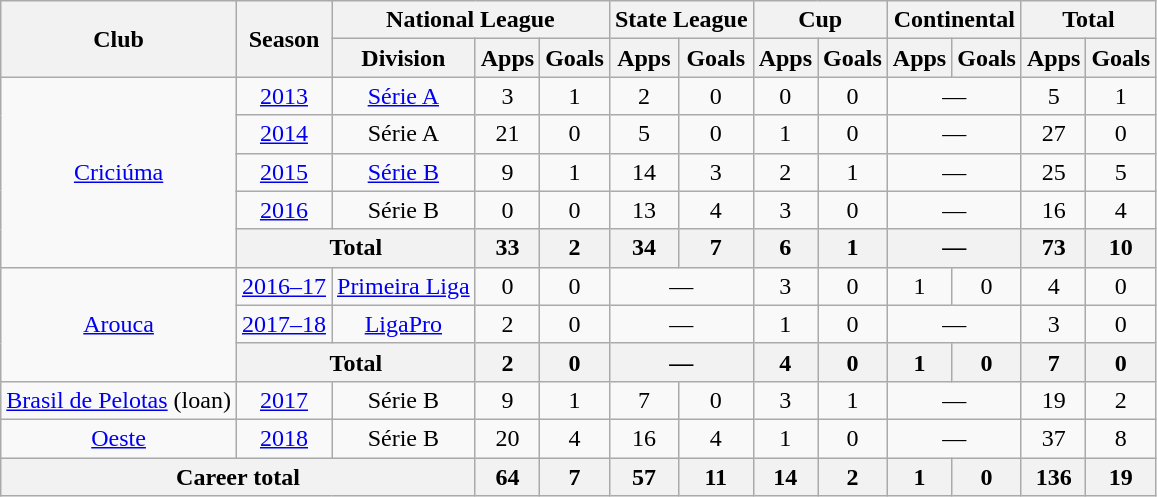<table class="wikitable" style="text-align: center;">
<tr>
<th rowspan="2">Club</th>
<th rowspan="2">Season</th>
<th colspan="3">National League</th>
<th colspan="2">State League</th>
<th colspan="2">Cup</th>
<th colspan="2">Continental</th>
<th colspan="2">Total</th>
</tr>
<tr>
<th>Division</th>
<th>Apps</th>
<th>Goals</th>
<th>Apps</th>
<th>Goals</th>
<th>Apps</th>
<th>Goals</th>
<th>Apps</th>
<th>Goals</th>
<th>Apps</th>
<th>Goals</th>
</tr>
<tr>
<td rowspan="5"><a href='#'>Criciúma</a></td>
<td><a href='#'>2013</a></td>
<td><a href='#'>Série A</a></td>
<td>3</td>
<td>1</td>
<td>2</td>
<td>0</td>
<td>0</td>
<td>0</td>
<td colspan="2">—</td>
<td>5</td>
<td>1</td>
</tr>
<tr>
<td><a href='#'>2014</a></td>
<td>Série A</td>
<td>21</td>
<td>0</td>
<td>5</td>
<td>0</td>
<td>1</td>
<td>0</td>
<td colspan="2">—</td>
<td>27</td>
<td>0</td>
</tr>
<tr>
<td><a href='#'>2015</a></td>
<td><a href='#'>Série B</a></td>
<td>9</td>
<td>1</td>
<td>14</td>
<td>3</td>
<td>2</td>
<td>1</td>
<td colspan="2">—</td>
<td>25</td>
<td>5</td>
</tr>
<tr>
<td><a href='#'>2016</a></td>
<td>Série B</td>
<td>0</td>
<td>0</td>
<td>13</td>
<td>4</td>
<td>3</td>
<td>0</td>
<td colspan="2">—</td>
<td>16</td>
<td>4</td>
</tr>
<tr>
<th colspan="2">Total</th>
<th>33</th>
<th>2</th>
<th>34</th>
<th>7</th>
<th>6</th>
<th>1</th>
<th colspan="2">—</th>
<th>73</th>
<th>10</th>
</tr>
<tr>
<td rowspan="3"><a href='#'>Arouca</a></td>
<td><a href='#'>2016–17</a></td>
<td><a href='#'>Primeira Liga</a></td>
<td>0</td>
<td>0</td>
<td colspan="2">—</td>
<td>3</td>
<td>0</td>
<td>1</td>
<td>0</td>
<td>4</td>
<td>0</td>
</tr>
<tr>
<td><a href='#'>2017–18</a></td>
<td><a href='#'>LigaPro</a></td>
<td>2</td>
<td>0</td>
<td colspan="2">—</td>
<td>1</td>
<td>0</td>
<td colspan="2">—</td>
<td>3</td>
<td>0</td>
</tr>
<tr>
<th colspan="2">Total</th>
<th>2</th>
<th>0</th>
<th colspan="2">—</th>
<th>4</th>
<th>0</th>
<th>1</th>
<th>0</th>
<th>7</th>
<th>0</th>
</tr>
<tr>
<td rowspan="1"><a href='#'>Brasil de Pelotas</a> (loan)</td>
<td><a href='#'>2017</a></td>
<td>Série B</td>
<td>9</td>
<td>1</td>
<td>7</td>
<td>0</td>
<td>3</td>
<td>1</td>
<td colspan="2">—</td>
<td>19</td>
<td>2</td>
</tr>
<tr>
<td rowspan="1"><a href='#'>Oeste</a></td>
<td><a href='#'>2018</a></td>
<td>Série B</td>
<td>20</td>
<td>4</td>
<td>16</td>
<td>4</td>
<td>1</td>
<td>0</td>
<td colspan="2">—</td>
<td>37</td>
<td>8</td>
</tr>
<tr>
<th colspan="3">Career total</th>
<th>64</th>
<th>7</th>
<th>57</th>
<th>11</th>
<th>14</th>
<th>2</th>
<th>1</th>
<th>0</th>
<th>136</th>
<th>19</th>
</tr>
</table>
